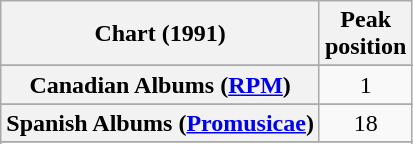<table class="wikitable sortable plainrowheaders" style="text-align:center;">
<tr>
<th scope="col">Chart (1991)</th>
<th scope="col">Peak<br> position</th>
</tr>
<tr>
</tr>
<tr>
</tr>
<tr>
<th scope="row">Canadian Albums (<a href='#'>RPM</a>)</th>
<td>1</td>
</tr>
<tr>
</tr>
<tr>
</tr>
<tr>
</tr>
<tr>
</tr>
<tr>
<th scope="row">Spanish Albums (<a href='#'>Promusicae</a>)</th>
<td align="center">18</td>
</tr>
<tr>
</tr>
<tr>
</tr>
<tr>
</tr>
<tr>
</tr>
<tr>
</tr>
<tr>
</tr>
<tr>
</tr>
<tr>
</tr>
</table>
